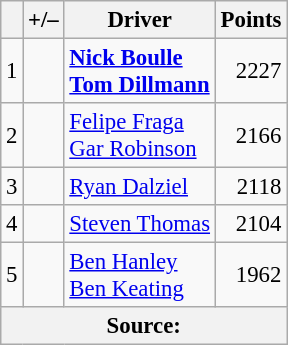<table class="wikitable" style="font-size: 95%;">
<tr>
<th scope="col"></th>
<th scope="col">+/–</th>
<th scope="col">Driver</th>
<th scope="col">Points</th>
</tr>
<tr>
<td align=center>1</td>
<td align=left></td>
<td><strong> <a href='#'>Nick Boulle</a><br> <a href='#'>Tom Dillmann</a></strong></td>
<td align=right>2227</td>
</tr>
<tr>
<td align=center>2</td>
<td align=left></td>
<td> <a href='#'>Felipe Fraga</a><br> <a href='#'>Gar Robinson</a></td>
<td align=right>2166</td>
</tr>
<tr>
<td align=center>3</td>
<td align=left></td>
<td> <a href='#'>Ryan Dalziel</a></td>
<td align=right>2118</td>
</tr>
<tr>
<td align=center>4</td>
<td align=left></td>
<td> <a href='#'>Steven Thomas</a></td>
<td align=right>2104</td>
</tr>
<tr>
<td align=center>5</td>
<td align=left></td>
<td> <a href='#'>Ben Hanley</a><br> <a href='#'>Ben Keating</a></td>
<td align=right>1962</td>
</tr>
<tr>
<th colspan=5>Source:</th>
</tr>
</table>
